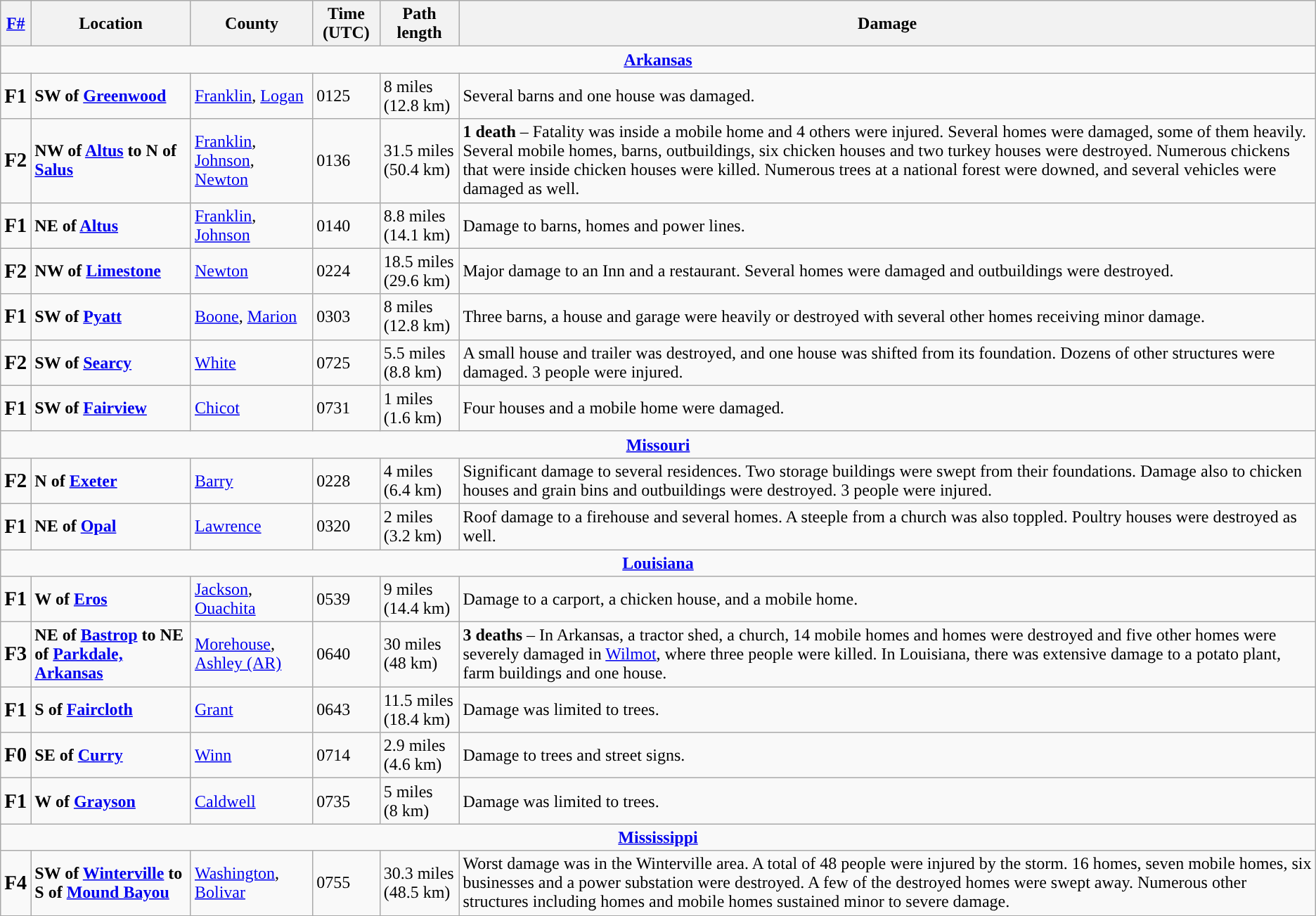<table class="wikitable">
<tr>
<th><strong><a href='#'>F#</a></strong></th>
<th><strong>Location</strong></th>
<th><strong>County</strong></th>
<th><strong>Time (UTC)</strong></th>
<th><strong>Path length</strong></th>
<th><strong>Damage</strong></th>
</tr>
<tr>
<td colspan="7" align=center><strong><a href='#'>Arkansas</a></strong></td>
</tr>
<tr>
<td><big><strong>F1</strong></big></td>
<td><strong>SW of <a href='#'>Greenwood</a></strong></td>
<td><a href='#'>Franklin</a>, <a href='#'>Logan</a></td>
<td>0125</td>
<td>8 miles <br>(12.8 km)</td>
<td>Several barns and one house was damaged.</td>
</tr>
<tr>
<td><big><strong>F2</strong></big></td>
<td><strong>NW of <a href='#'>Altus</a> to N of <a href='#'>Salus</a></strong></td>
<td><a href='#'>Franklin</a>, <a href='#'>Johnson</a>, <a href='#'>Newton</a></td>
<td>0136</td>
<td>31.5 miles <br>(50.4 km)</td>
<td><strong>1 death</strong> – Fatality was inside a mobile home and 4 others were injured. Several homes were damaged, some of them heavily. Several mobile homes, barns, outbuildings, six chicken houses and two turkey houses were destroyed. Numerous chickens that were inside chicken houses were killed. Numerous trees at a national forest were downed, and several vehicles were damaged as well.</td>
</tr>
<tr>
<td><big><strong>F1</strong></big></td>
<td><strong>NE of <a href='#'>Altus</a></strong></td>
<td><a href='#'>Franklin</a>, <a href='#'>Johnson</a></td>
<td>0140</td>
<td>8.8 miles <br>(14.1 km)</td>
<td>Damage to barns, homes and power lines.</td>
</tr>
<tr>
<td><big><strong>F2</strong></big></td>
<td><strong>NW of <a href='#'>Limestone</a></strong></td>
<td><a href='#'>Newton</a></td>
<td>0224</td>
<td>18.5 miles <br>(29.6 km)</td>
<td>Major damage to an Inn and a restaurant. Several homes were damaged and outbuildings were destroyed.</td>
</tr>
<tr>
<td><big><strong>F1</strong></big></td>
<td><strong>SW of <a href='#'>Pyatt</a></strong></td>
<td><a href='#'>Boone</a>, <a href='#'>Marion</a></td>
<td>0303</td>
<td>8 miles <br>(12.8 km)</td>
<td>Three barns, a house and garage were heavily or destroyed with several other homes receiving minor damage.</td>
</tr>
<tr>
<td><big><strong>F2</strong></big></td>
<td><strong>SW of <a href='#'>Searcy</a></strong></td>
<td><a href='#'>White</a></td>
<td>0725</td>
<td>5.5 miles <br>(8.8 km)</td>
<td>A small house and trailer was destroyed, and one house was shifted from its foundation. Dozens of other structures were damaged. 3 people were injured.</td>
</tr>
<tr>
<td><big><strong>F1</strong></big></td>
<td><strong>SW of <a href='#'>Fairview</a></strong></td>
<td><a href='#'>Chicot</a></td>
<td>0731</td>
<td>1 miles <br>(1.6 km)</td>
<td>Four houses and a mobile home were damaged.</td>
</tr>
<tr>
<td colspan="7" align=center><strong><a href='#'>Missouri</a></strong></td>
</tr>
<tr>
<td><big><strong>F2</strong></big></td>
<td><strong>N of <a href='#'>Exeter</a></strong></td>
<td><a href='#'>Barry</a></td>
<td>0228</td>
<td>4 miles <br>(6.4 km)</td>
<td>Significant damage to several residences. Two storage buildings were swept from their foundations. Damage also to chicken houses and grain bins and outbuildings were destroyed. 3 people were injured.</td>
</tr>
<tr>
<td><big><strong>F1</strong></big></td>
<td><strong>NE of <a href='#'>Opal</a></strong></td>
<td><a href='#'>Lawrence</a></td>
<td>0320</td>
<td>2 miles <br>(3.2 km)</td>
<td>Roof damage to a firehouse and several homes. A steeple from a church was also toppled. Poultry houses were destroyed as well.</td>
</tr>
<tr>
<td colspan="7" align=center><strong><a href='#'>Louisiana</a></strong></td>
</tr>
<tr>
<td><big><strong>F1</strong></big></td>
<td><strong>W of <a href='#'>Eros</a></strong></td>
<td><a href='#'>Jackson</a>, <a href='#'>Ouachita</a></td>
<td>0539</td>
<td>9 miles <br>(14.4 km)</td>
<td>Damage to a carport, a chicken house, and a mobile home.</td>
</tr>
<tr>
<td><big><strong>F3</strong></big></td>
<td><strong>NE of <a href='#'>Bastrop</a> to NE of <a href='#'>Parkdale, Arkansas</a></strong></td>
<td><a href='#'>Morehouse</a>, <a href='#'>Ashley (AR)</a></td>
<td>0640</td>
<td>30 miles <br>(48 km)</td>
<td><strong>3 deaths</strong> – In Arkansas, a tractor shed, a church, 14 mobile homes and homes were destroyed and five other homes were severely damaged in <a href='#'>Wilmot</a>, where three people were killed. In Louisiana, there was extensive damage to a potato plant, farm buildings and one house.</td>
</tr>
<tr>
<td><big><strong>F1</strong></big></td>
<td><strong>S of <a href='#'>Faircloth</a></strong></td>
<td><a href='#'>Grant</a></td>
<td>0643</td>
<td>11.5 miles <br>(18.4 km)</td>
<td>Damage was limited to trees.</td>
</tr>
<tr>
<td><big><strong>F0</strong></big></td>
<td><strong>SE of <a href='#'>Curry</a></strong></td>
<td><a href='#'>Winn</a></td>
<td>0714</td>
<td>2.9 miles <br>(4.6 km)</td>
<td>Damage to trees and street signs.</td>
</tr>
<tr>
<td><big><strong>F1</strong></big></td>
<td><strong>W of <a href='#'>Grayson</a></strong></td>
<td><a href='#'>Caldwell</a></td>
<td>0735</td>
<td>5 miles <br>(8 km)</td>
<td>Damage was limited to trees.</td>
</tr>
<tr>
<td colspan="7" align=center><strong><a href='#'>Mississippi</a></strong></td>
</tr>
<tr>
<td><big><strong>F4</strong></big></td>
<td><strong>SW of <a href='#'>Winterville</a> to S of <a href='#'>Mound Bayou</a></strong></td>
<td><a href='#'>Washington</a>, <a href='#'>Bolivar</a></td>
<td>0755</td>
<td>30.3 miles <br>(48.5 km)</td>
<td>Worst damage was in the Winterville area. A total of 48 people were injured by the storm. 16 homes, seven mobile homes, six businesses and a power substation were destroyed. A few of the destroyed homes were swept away. Numerous other structures including homes and mobile homes sustained minor to severe damage.</td>
</tr>
<tr>
</tr>
</table>
